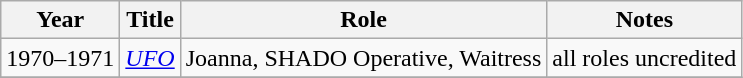<table class="wikitable sortable">
<tr>
<th>Year</th>
<th>Title</th>
<th>Role</th>
<th class="unsortable">Notes</th>
</tr>
<tr>
<td>1970–1971</td>
<td><em><a href='#'>UFO</a></em></td>
<td>Joanna, SHADO Operative, Waitress</td>
<td>all roles uncredited</td>
</tr>
<tr>
</tr>
</table>
